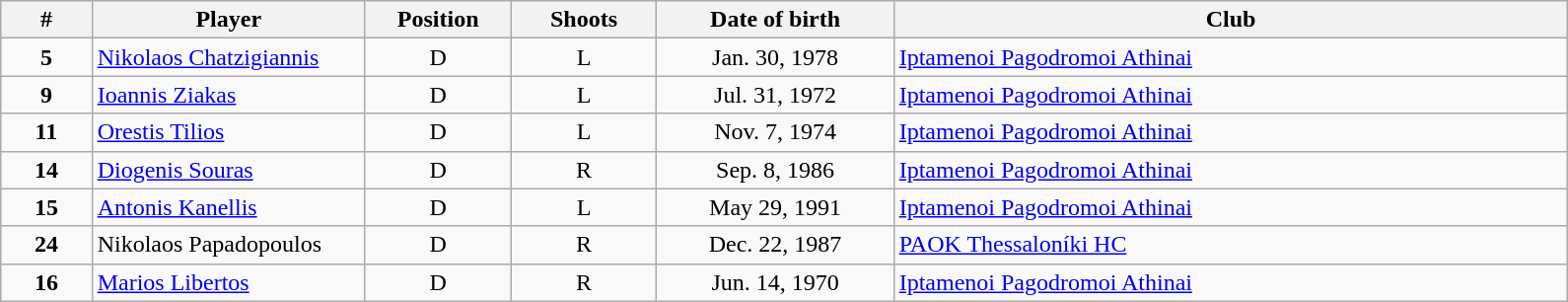<table class="wikitable" style="text-align:center">
<tr>
<th width=5%>#</th>
<th width=15%>Player</th>
<th width=8%>Position</th>
<th width=8%>Shoots</th>
<th width=13%>Date of birth</th>
<th width=37%>Club</th>
</tr>
<tr>
<td><strong>5</strong></td>
<td align=left><a href='#'>Nikolaos Chatzigiannis</a></td>
<td>D</td>
<td>L</td>
<td>Jan. 30, 1978</td>
<td align=left><a href='#'>Iptamenoi Pagodromoi Athinai</a></td>
</tr>
<tr>
<td><strong>9</strong></td>
<td align=left><a href='#'>Ioannis Ziakas</a></td>
<td>D</td>
<td>L</td>
<td>Jul. 31, 1972</td>
<td align=left><a href='#'>Iptamenoi Pagodromoi Athinai</a></td>
</tr>
<tr>
<td><strong>11</strong></td>
<td align=left><a href='#'>Orestis Tilios</a></td>
<td>D</td>
<td>L</td>
<td>Nov. 7, 1974</td>
<td align=left><a href='#'>Iptamenoi Pagodromoi Athinai</a></td>
</tr>
<tr>
<td><strong>14</strong></td>
<td align=left><a href='#'>Diogenis Souras</a></td>
<td>D</td>
<td>R</td>
<td>Sep. 8, 1986</td>
<td align=left><a href='#'>Iptamenoi Pagodromoi Athinai</a></td>
</tr>
<tr>
<td><strong>15</strong></td>
<td align=left><a href='#'>Antonis Kanellis</a></td>
<td>D</td>
<td>L</td>
<td>May 29, 1991</td>
<td align=left><a href='#'>Iptamenoi Pagodromoi Athinai</a></td>
</tr>
<tr>
<td><strong>24</strong></td>
<td align=left>Nikolaos Papadopoulos</td>
<td>D</td>
<td>R</td>
<td>Dec. 22, 1987</td>
<td align=left><a href='#'>PAOK Thessaloníki HC</a></td>
</tr>
<tr>
<td><strong>16</strong></td>
<td align=left><a href='#'>Marios Libertos</a></td>
<td>D</td>
<td>R</td>
<td>Jun. 14, 1970</td>
<td align=left><a href='#'>Iptamenoi Pagodromoi Athinai</a></td>
</tr>
</table>
